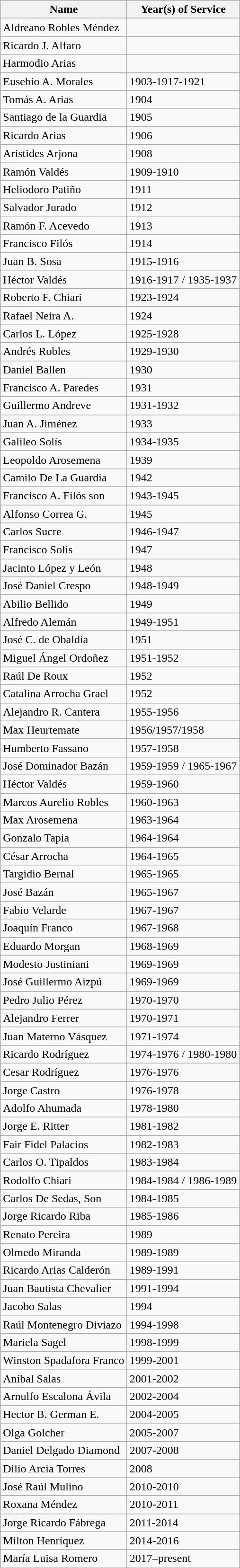<table class="wikitable">
<tr>
<th>Name</th>
<th>Year(s) of Service</th>
</tr>
<tr>
<td>Aldreano Robles Méndez</td>
<td></td>
</tr>
<tr>
<td>Ricardo J. Alfaro</td>
<td></td>
</tr>
<tr>
<td>Harmodio Arias</td>
<td></td>
</tr>
<tr>
<td>Eusebio A. Morales</td>
<td>1903-1917-1921</td>
</tr>
<tr>
<td>Tomás A. Arias</td>
<td>1904</td>
</tr>
<tr>
<td>Santiago de la Guardia</td>
<td>1905</td>
</tr>
<tr>
<td>Ricardo Arias</td>
<td>1906</td>
</tr>
<tr>
<td>Aristides Arjona</td>
<td>1908</td>
</tr>
<tr>
<td>Ramón Valdés</td>
<td>1909-1910</td>
</tr>
<tr>
<td>Heliodoro Patiño</td>
<td>1911</td>
</tr>
<tr>
<td>Salvador Jurado</td>
<td>1912</td>
</tr>
<tr>
<td>Ramón F. Acevedo</td>
<td>1913</td>
</tr>
<tr>
<td>Francisco Filós</td>
<td>1914</td>
</tr>
<tr>
<td>Juan B. Sosa</td>
<td>1915-1916</td>
</tr>
<tr>
<td>Héctor Valdés</td>
<td>1916-1917 / 1935-1937</td>
</tr>
<tr>
<td>Roberto F. Chiari</td>
<td>1923-1924</td>
</tr>
<tr>
<td>Rafael Neira A.</td>
<td>1924</td>
</tr>
<tr>
<td>Carlos L. López</td>
<td>1925-1928</td>
</tr>
<tr>
<td>Andrés Robles</td>
<td>1929-1930</td>
</tr>
<tr>
<td>Daniel Ballen</td>
<td>1930</td>
</tr>
<tr>
<td>Francisco A. Paredes</td>
<td>1931</td>
</tr>
<tr>
<td>Guillermo Andreve</td>
<td>1931-1932</td>
</tr>
<tr>
<td>Juan A. Jiménez</td>
<td>1933</td>
</tr>
<tr>
<td>Galileo Solís</td>
<td>1934-1935</td>
</tr>
<tr>
<td>Leopoldo Arosemena</td>
<td>1939</td>
</tr>
<tr>
<td>Camilo De La Guardia</td>
<td>1942</td>
</tr>
<tr>
<td>Francisco A. Filós son</td>
<td>1943-1945</td>
</tr>
<tr>
<td>Alfonso Correa G.</td>
<td>1945</td>
</tr>
<tr>
<td>Carlos Sucre</td>
<td>1946-1947</td>
</tr>
<tr>
<td>Francisco Solís</td>
<td>1947</td>
</tr>
<tr>
<td>Jacinto López y León</td>
<td>1948</td>
</tr>
<tr>
<td>José Daniel Crespo</td>
<td>1948-1949</td>
</tr>
<tr>
<td>Abilio Bellido</td>
<td>1949</td>
</tr>
<tr>
<td>Alfredo Alemán</td>
<td>1949-1951</td>
</tr>
<tr>
<td>José C. de Obaldía</td>
<td>1951</td>
</tr>
<tr>
<td>Miguel Ángel Ordoñez</td>
<td>1951-1952</td>
</tr>
<tr>
<td>Raúl De Roux</td>
<td>1952</td>
</tr>
<tr>
<td>Catalina Arrocha Grael</td>
<td>1952</td>
</tr>
<tr>
<td>Alejandro R. Cantera</td>
<td>1955-1956</td>
</tr>
<tr>
<td>Max Heurtemate</td>
<td>1956/1957/1958</td>
</tr>
<tr>
<td>Humberto Fassano</td>
<td>1957-1958</td>
</tr>
<tr>
<td>José Dominador Bazán</td>
<td>1959-1959 / 1965-1967</td>
</tr>
<tr>
<td>Héctor Valdés</td>
<td>1959-1960</td>
</tr>
<tr>
<td>Marcos Aurelio Robles</td>
<td>1960-1963</td>
</tr>
<tr>
<td>Max Arosemena</td>
<td>1963-1964</td>
</tr>
<tr>
<td>Gonzalo Tapia</td>
<td>1964-1964</td>
</tr>
<tr>
<td>César Arrocha</td>
<td>1964-1965</td>
</tr>
<tr>
<td>Targidio Bernal</td>
<td>1965-1965</td>
</tr>
<tr>
<td>José Bazán</td>
<td>1965-1967</td>
</tr>
<tr>
<td>Fabio Velarde</td>
<td>1967-1967</td>
</tr>
<tr>
<td>Joaquín Franco</td>
<td>1967-1968</td>
</tr>
<tr>
<td>Eduardo Morgan</td>
<td>1968-1969</td>
</tr>
<tr>
<td>Modesto Justiniani</td>
<td>1969-1969</td>
</tr>
<tr>
<td>José Guillermo Aizpú</td>
<td>1969-1969</td>
</tr>
<tr>
<td>Pedro Julio Pérez</td>
<td>1970-1970</td>
</tr>
<tr>
<td>Alejandro Ferrer</td>
<td>1970-1971</td>
</tr>
<tr>
<td>Juan Materno Vásquez</td>
<td>1971-1974</td>
</tr>
<tr>
<td>Ricardo Rodríguez</td>
<td>1974-1976 / 1980-1980</td>
</tr>
<tr>
<td>Cesar Rodríguez</td>
<td>1976-1976</td>
</tr>
<tr>
<td>Jorge Castro</td>
<td>1976-1978</td>
</tr>
<tr>
<td>Adolfo Ahumada</td>
<td>1978-1980</td>
</tr>
<tr>
<td>Jorge E. Ritter</td>
<td>1981-1982</td>
</tr>
<tr>
<td>Fair Fidel Palacios</td>
<td>1982-1983</td>
</tr>
<tr>
<td>Carlos O. Tipaldos</td>
<td>1983-1984</td>
</tr>
<tr>
<td>Rodolfo Chiari</td>
<td>1984-1984 / 1986-1989</td>
</tr>
<tr>
<td>Carlos De Sedas, Son</td>
<td>1984-1985</td>
</tr>
<tr>
<td>Jorge Ricardo Riba</td>
<td>1985-1986</td>
</tr>
<tr>
<td>Renato Pereira</td>
<td>1989</td>
</tr>
<tr>
<td>Olmedo Miranda</td>
<td>1989-1989</td>
</tr>
<tr>
<td>Ricardo Arias Calderón</td>
<td>1989-1991</td>
</tr>
<tr>
<td>Juan Bautista Chevalier</td>
<td>1991-1994</td>
</tr>
<tr>
<td>Jacobo Salas</td>
<td>1994</td>
</tr>
<tr>
<td>Raúl Montenegro Diviazo</td>
<td>1994-1998</td>
</tr>
<tr>
<td>Mariela Sagel</td>
<td>1998-1999</td>
</tr>
<tr>
<td>Winston Spadafora Franco</td>
<td>1999-2001</td>
</tr>
<tr>
<td>Aníbal Salas</td>
<td>2001-2002</td>
</tr>
<tr>
<td>Arnulfo Escalona Ávila</td>
<td>2002-2004</td>
</tr>
<tr>
<td>Hector B. German E.</td>
<td>2004-2005</td>
</tr>
<tr>
<td>Olga Golcher</td>
<td>2005-2007</td>
</tr>
<tr>
<td>Daniel Delgado Diamond</td>
<td>2007-2008</td>
</tr>
<tr>
<td>Dilio Arcia Torres</td>
<td>2008</td>
</tr>
<tr>
<td>José Raúl Mulino</td>
<td>2010-2010</td>
</tr>
<tr>
<td>Roxana Méndez</td>
<td>2010-2011</td>
</tr>
<tr>
<td>Jorge Ricardo Fábrega</td>
<td>2011-2014</td>
</tr>
<tr>
<td>Milton Henríquez</td>
<td>2014-2016</td>
</tr>
<tr>
<td>María Luisa Romero</td>
<td>2017–present</td>
</tr>
</table>
